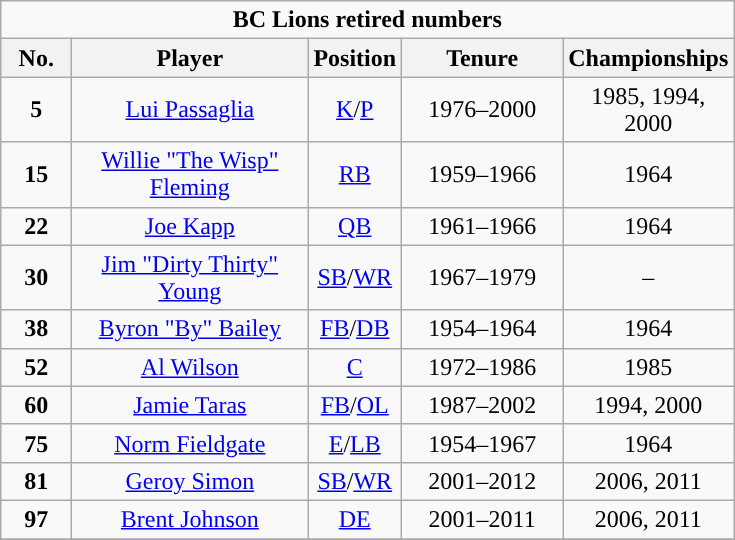<table class="wikitable sortable" style="text-align:center">
<tr>
<td colspan="5"><strong>BC Lions retired numbers</strong></td>
</tr>
<tr>
<th width="40">No.</th>
<th width="150">Player</th>
<th width="40">Position</th>
<th width="100">Tenure</th>
<th width="100">Championships</th>
</tr>
<tr>
<td><strong>5</strong></td>
<td><a href='#'>Lui Passaglia</a></td>
<td><a href='#'>K</a>/<a href='#'>P</a></td>
<td>1976–2000</td>
<td>1985, 1994, 2000</td>
</tr>
<tr>
<td><strong>15</strong></td>
<td><a href='#'>Willie "The Wisp" Fleming</a></td>
<td><a href='#'>RB</a></td>
<td>1959–1966</td>
<td>1964</td>
</tr>
<tr>
<td><strong>22</strong></td>
<td><a href='#'>Joe Kapp</a></td>
<td><a href='#'>QB</a></td>
<td>1961–1966</td>
<td>1964</td>
</tr>
<tr>
<td><strong>30</strong></td>
<td><a href='#'>Jim "Dirty Thirty" Young</a></td>
<td><a href='#'>SB</a>/<a href='#'>WR</a></td>
<td>1967–1979</td>
<td>–</td>
</tr>
<tr>
<td><strong>38</strong></td>
<td><a href='#'>Byron "By" Bailey</a></td>
<td><a href='#'>FB</a>/<a href='#'>DB</a></td>
<td>1954–1964</td>
<td>1964</td>
</tr>
<tr>
<td><strong>52</strong></td>
<td><a href='#'>Al Wilson</a></td>
<td><a href='#'>C</a></td>
<td>1972–1986</td>
<td>1985</td>
</tr>
<tr>
<td><strong>60</strong></td>
<td><a href='#'>Jamie Taras</a></td>
<td><a href='#'>FB</a>/<a href='#'>OL</a></td>
<td>1987–2002</td>
<td>1994, 2000</td>
</tr>
<tr>
<td><strong>75</strong></td>
<td><a href='#'>Norm Fieldgate</a></td>
<td><a href='#'>E</a>/<a href='#'>LB</a></td>
<td>1954–1967</td>
<td>1964</td>
</tr>
<tr>
<td><strong>81</strong></td>
<td><a href='#'>Geroy Simon</a></td>
<td><a href='#'>SB</a>/<a href='#'>WR</a></td>
<td>2001–2012</td>
<td>2006, 2011</td>
</tr>
<tr>
<td><strong>97</strong></td>
<td><a href='#'>Brent Johnson</a></td>
<td><a href='#'>DE</a></td>
<td>2001–2011</td>
<td>2006, 2011</td>
</tr>
<tr>
</tr>
</table>
